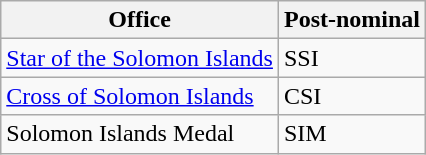<table class="wikitable">
<tr>
<th>Office</th>
<th>Post-nominal</th>
</tr>
<tr>
<td><a href='#'>Star of the Solomon Islands</a></td>
<td>SSI</td>
</tr>
<tr>
<td><a href='#'>Cross of Solomon Islands</a></td>
<td>CSI</td>
</tr>
<tr>
<td>Solomon Islands Medal</td>
<td>SIM</td>
</tr>
</table>
